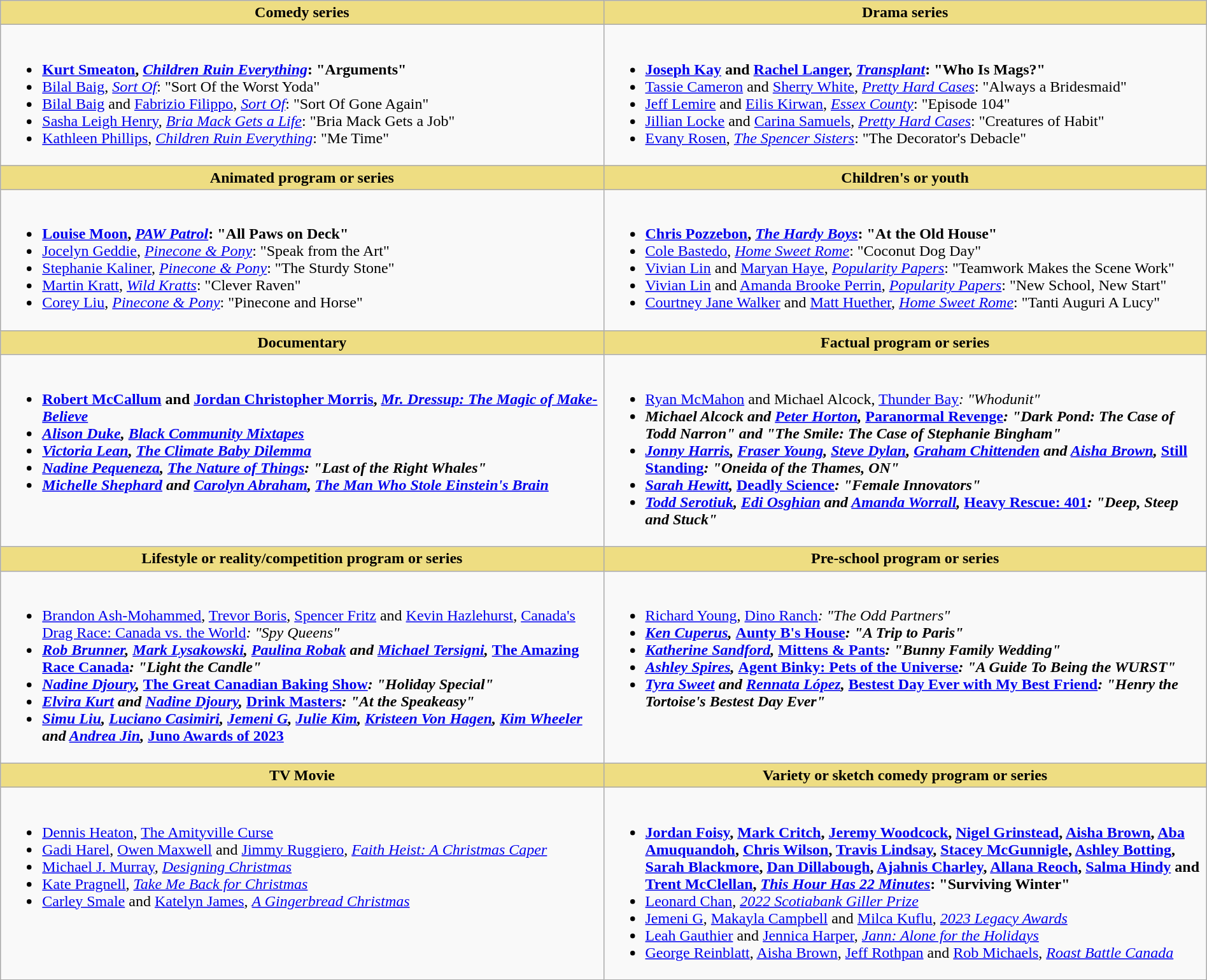<table class=wikitable width="100%">
<tr>
<th style="background:#EEDD82; width:50%">Comedy series</th>
<th style="background:#EEDD82; width:50%">Drama series</th>
</tr>
<tr>
<td valign="top"><br><ul><li> <strong><a href='#'>Kurt Smeaton</a>, <em><a href='#'>Children Ruin Everything</a></em>: "Arguments"</strong></li><li><a href='#'>Bilal Baig</a>, <em><a href='#'>Sort Of</a></em>: "Sort Of the Worst Yoda"</li><li><a href='#'>Bilal Baig</a> and <a href='#'>Fabrizio Filippo</a>, <em><a href='#'>Sort Of</a></em>: "Sort Of Gone Again"</li><li><a href='#'>Sasha Leigh Henry</a>, <em><a href='#'>Bria Mack Gets a Life</a></em>: "Bria Mack Gets a Job"</li><li><a href='#'>Kathleen Phillips</a>, <em><a href='#'>Children Ruin Everything</a></em>: "Me Time"</li></ul></td>
<td valign="top"><br><ul><li> <strong><a href='#'>Joseph Kay</a> and <a href='#'>Rachel Langer</a>, <em><a href='#'>Transplant</a></em>: "Who Is Mags?"</strong></li><li><a href='#'>Tassie Cameron</a> and <a href='#'>Sherry White</a>, <em><a href='#'>Pretty Hard Cases</a></em>: "Always a Bridesmaid"</li><li><a href='#'>Jeff Lemire</a> and <a href='#'>Eilis Kirwan</a>, <em><a href='#'>Essex County</a></em>: "Episode 104"</li><li><a href='#'>Jillian Locke</a> and <a href='#'>Carina Samuels</a>, <em><a href='#'>Pretty Hard Cases</a></em>: "Creatures of Habit"</li><li><a href='#'>Evany Rosen</a>, <em><a href='#'>The Spencer Sisters</a></em>: "The Decorator's Debacle"</li></ul></td>
</tr>
<tr>
<th style="background:#EEDD82; width:50%">Animated program or series</th>
<th style="background:#EEDD82; width:50%">Children's or youth</th>
</tr>
<tr>
<td valign="top"><br><ul><li> <strong><a href='#'>Louise Moon</a>, <em><a href='#'>PAW Patrol</a></em>: "All Paws on Deck"</strong></li><li><a href='#'>Jocelyn Geddie</a>, <em><a href='#'>Pinecone & Pony</a></em>: "Speak from the Art"</li><li><a href='#'>Stephanie Kaliner</a>, <em><a href='#'>Pinecone & Pony</a></em>: "The Sturdy Stone"</li><li><a href='#'>Martin Kratt</a>, <em><a href='#'>Wild Kratts</a></em>: "Clever Raven"</li><li><a href='#'>Corey Liu</a>, <em><a href='#'>Pinecone & Pony</a></em>: "Pinecone and Horse"</li></ul></td>
<td valign="top"><br><ul><li> <strong><a href='#'>Chris Pozzebon</a>, <em><a href='#'>The Hardy Boys</a></em>: "At the Old House"</strong></li><li><a href='#'>Cole Bastedo</a>, <em><a href='#'>Home Sweet Rome</a></em>: "Coconut Dog Day"</li><li><a href='#'>Vivian Lin</a> and <a href='#'>Maryan Haye</a>, <em><a href='#'>Popularity Papers</a></em>: "Teamwork Makes the Scene Work"</li><li><a href='#'>Vivian Lin</a> and <a href='#'>Amanda Brooke Perrin</a>, <em><a href='#'>Popularity Papers</a></em>: "New School, New Start"</li><li><a href='#'>Courtney Jane Walker</a> and <a href='#'>Matt Huether</a>, <em><a href='#'>Home Sweet Rome</a></em>: "Tanti Auguri A Lucy"</li></ul></td>
</tr>
<tr>
<th style="background:#EEDD82; width:50%">Documentary</th>
<th style="background:#EEDD82; width:50%">Factual program or series</th>
</tr>
<tr>
<td valign="top"><br><ul><li> <strong><a href='#'>Robert McCallum</a> and <a href='#'>Jordan Christopher Morris</a>, <em><a href='#'>Mr. Dressup: The Magic of Make-Believe</a><strong><em></li><li><a href='#'>Alison Duke</a>, </em><a href='#'>Black Community Mixtapes</a><em></li><li><a href='#'>Victoria Lean</a>, </em><a href='#'>The Climate Baby Dilemma</a><em></li><li><a href='#'>Nadine Pequeneza</a>, </em><a href='#'>The Nature of Things</a><em>: "Last of the Right Whales"</li><li><a href='#'>Michelle Shephard</a> and <a href='#'>Carolyn Abraham</a>, </em><a href='#'>The Man Who Stole Einstein's Brain</a><em></li></ul></td>
<td valign="top"><br><ul><li> </strong><a href='#'>Ryan McMahon</a> and Michael Alcock, </em><a href='#'>Thunder Bay</a><em>: "Whodunit"<strong></li><li>Michael Alcock and <a href='#'>Peter Horton</a>, </em><a href='#'>Paranormal Revenge</a><em>: "Dark Pond: The Case of Todd Narron" and "The Smile: The Case of Stephanie Bingham"</li><li><a href='#'>Jonny Harris</a>, <a href='#'>Fraser Young</a>, <a href='#'>Steve Dylan</a>, <a href='#'>Graham Chittenden</a> and <a href='#'>Aisha Brown</a>, </em><a href='#'>Still Standing</a><em>: "Oneida of the Thames, ON"</li><li><a href='#'>Sarah Hewitt</a>, </em><a href='#'>Deadly Science</a><em>: "Female Innovators"</li><li><a href='#'>Todd Serotiuk</a>, <a href='#'>Edi Osghian</a> and <a href='#'>Amanda Worrall</a>, </em><a href='#'>Heavy Rescue: 401</a><em>: "Deep, Steep and Stuck"</li></ul></td>
</tr>
<tr>
<th style="background:#EEDD82; width:50%">Lifestyle or reality/competition program or series</th>
<th style="background:#EEDD82; width:50%">Pre-school program or series</th>
</tr>
<tr>
<td valign="top"><br><ul><li> </strong><a href='#'>Brandon Ash-Mohammed</a>, <a href='#'>Trevor Boris</a>, <a href='#'>Spencer Fritz</a> and <a href='#'>Kevin Hazlehurst</a>, </em><a href='#'>Canada's Drag Race: Canada vs. the World</a><em>: "Spy Queens"<strong></li><li><a href='#'>Rob Brunner</a>, <a href='#'>Mark Lysakowski</a>, <a href='#'>Paulina Robak</a> and <a href='#'>Michael Tersigni</a>, </em><a href='#'>The Amazing Race Canada</a><em>: "Light the Candle"</li><li><a href='#'>Nadine Djoury</a>, </em><a href='#'>The Great Canadian Baking Show</a><em>: "Holiday Special"</li><li><a href='#'>Elvira Kurt</a> and <a href='#'>Nadine Djoury</a>, </em><a href='#'>Drink Masters</a><em>: "At the Speakeasy"</li><li><a href='#'>Simu Liu</a>, <a href='#'>Luciano Casimiri</a>, <a href='#'>Jemeni G</a>, <a href='#'>Julie Kim</a>, <a href='#'>Kristeen Von Hagen</a>, <a href='#'>Kim Wheeler</a> and <a href='#'>Andrea Jin</a>, </em><a href='#'>Juno Awards of 2023</a><em></li></ul></td>
<td valign="top"><br><ul><li> </strong><a href='#'>Richard Young</a>, </em><a href='#'>Dino Ranch</a><em>: "The Odd Partners"<strong></li><li><a href='#'>Ken Cuperus</a>, </em><a href='#'>Aunty B's House</a><em>: "A Trip to Paris"</li><li><a href='#'>Katherine Sandford</a>, </em><a href='#'>Mittens & Pants</a><em>: "Bunny Family Wedding"</li><li><a href='#'>Ashley Spires</a>, </em><a href='#'>Agent Binky: Pets of the Universe</a><em>: "A Guide To Being the WURST"</li><li><a href='#'>Tyra Sweet</a> and <a href='#'>Rennata López</a>, </em><a href='#'>Bestest Day Ever with My Best Friend</a><em>: "Henry the Tortoise's Bestest Day Ever"</li></ul></td>
</tr>
<tr>
<th style="background:#EEDD82; width:50%">TV Movie</th>
<th style="background:#EEDD82; width:50%">Variety or sketch comedy program or series</th>
</tr>
<tr>
<td valign="top"><br><ul><li> </strong><a href='#'>Dennis Heaton</a>, </em><a href='#'>The Amityville Curse</a></em></strong></li><li><a href='#'>Gadi Harel</a>, <a href='#'>Owen Maxwell</a> and <a href='#'>Jimmy Ruggiero</a>, <em><a href='#'>Faith Heist: A Christmas Caper</a></em></li><li><a href='#'>Michael J. Murray</a>, <em><a href='#'>Designing Christmas</a></em></li><li><a href='#'>Kate Pragnell</a>, <em><a href='#'>Take Me Back for Christmas</a></em></li><li><a href='#'>Carley Smale</a> and <a href='#'>Katelyn James</a>, <em><a href='#'>A Gingerbread Christmas</a></em></li></ul></td>
<td valign="top"><br><ul><li> <strong><a href='#'>Jordan Foisy</a>, <a href='#'>Mark Critch</a>, <a href='#'>Jeremy Woodcock</a>, <a href='#'>Nigel Grinstead</a>, <a href='#'>Aisha Brown</a>, <a href='#'>Aba Amuquandoh</a>, <a href='#'>Chris Wilson</a>, <a href='#'>Travis Lindsay</a>, <a href='#'>Stacey McGunnigle</a>, <a href='#'>Ashley Botting</a>, <a href='#'>Sarah Blackmore</a>, <a href='#'>Dan Dillabough</a>, <a href='#'>Ajahnis Charley</a>, <a href='#'>Allana Reoch</a>, <a href='#'>Salma Hindy</a> and <a href='#'>Trent McClellan</a>, <em><a href='#'>This Hour Has 22 Minutes</a></em>: "Surviving Winter"</strong></li><li><a href='#'>Leonard Chan</a>, <em><a href='#'>2022 Scotiabank Giller Prize</a></em></li><li><a href='#'>Jemeni G</a>, <a href='#'>Makayla Campbell</a> and <a href='#'>Milca Kuflu</a>, <em><a href='#'>2023 Legacy Awards</a></em></li><li><a href='#'>Leah Gauthier</a> and <a href='#'>Jennica Harper</a>, <em><a href='#'>Jann: Alone for the Holidays</a></em></li><li><a href='#'>George Reinblatt</a>, <a href='#'>Aisha Brown</a>, <a href='#'>Jeff Rothpan</a> and <a href='#'>Rob Michaels</a>, <em><a href='#'>Roast Battle Canada</a></em></li></ul></td>
</tr>
</table>
